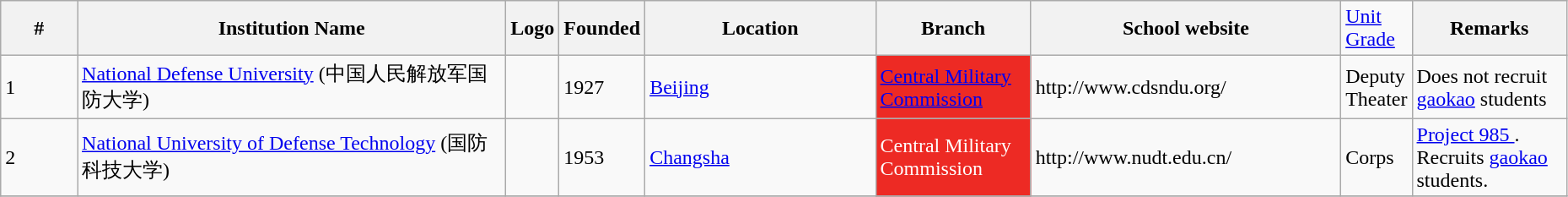<table class="wikitable + sortable" width="98%">
<tr>
<th width="5%">#</th>
<th width="28%">Institution Name</th>
<th>Logo</th>
<th width="10 %">Founded</th>
<th width="15%">Location</th>
<th width="10%">Branch</th>
<th width="20%">School website</th>
<td><a href='#'>Unit Grade</a></td>
<th width="10%">Remarks</th>
</tr>
<tr>
<td>1</td>
<td><a href='#'>National Defense University</a> (中国人民解放军国防大学)</td>
<td></td>
<td>1927</td>
<td><a href='#'>Beijing</a></td>
<td style="background:#ed2a24;color:white"><span> <a href='#'>Central Military Commission</a></span></td>
<td>http://www.cdsndu.org/</td>
<td>Deputy Theater</td>
<td>Does not recruit <a href='#'>gaokao</a> students</td>
</tr>
<tr>
<td>2</td>
<td><a href='#'>National University of Defense Technology</a> (国防科技大学)</td>
<td></td>
<td>1953</td>
<td><a href='#'>Changsha</a></td>
<td style="background:#ed2a24;color:white"><span>Central Military Commission</span></td>
<td>http://www.nudt.edu.cn/</td>
<td>Corps</td>
<td><a href='#'>Project 985 </a>. Recruits <a href='#'>gaokao</a> students.</td>
</tr>
<tr>
</tr>
</table>
